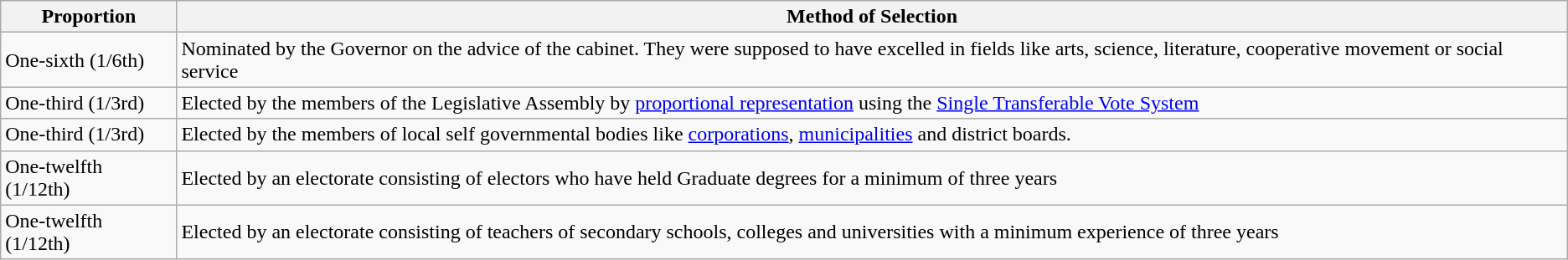<table class="wikitable">
<tr>
<th>Proportion</th>
<th>Method of Selection</th>
</tr>
<tr>
<td>One-sixth (1/6th)</td>
<td>Nominated by the Governor on the advice of the cabinet. They were supposed to have excelled in fields like arts, science, literature, cooperative movement or social service</td>
</tr>
<tr>
<td>One-third (1/3rd)</td>
<td>Elected by the members of the Legislative Assembly by <a href='#'>proportional representation</a> using the <a href='#'>Single Transferable Vote System</a></td>
</tr>
<tr>
<td>One-third (1/3rd)</td>
<td>Elected by the members of local self governmental bodies like <a href='#'>corporations</a>, <a href='#'>municipalities</a> and district boards.</td>
</tr>
<tr>
<td>One-twelfth (1/12th)</td>
<td>Elected by an electorate consisting of electors who have held Graduate degrees for a minimum of three years</td>
</tr>
<tr>
<td>One-twelfth (1/12th)</td>
<td>Elected by an electorate consisting of teachers of secondary schools, colleges and universities with a minimum experience of three years</td>
</tr>
</table>
